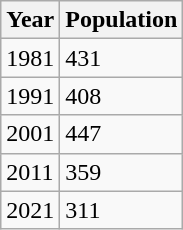<table class=wikitable>
<tr>
<th>Year</th>
<th>Population</th>
</tr>
<tr>
<td>1981</td>
<td>431</td>
</tr>
<tr>
<td>1991</td>
<td>408</td>
</tr>
<tr>
<td>2001</td>
<td>447</td>
</tr>
<tr>
<td>2011</td>
<td>359</td>
</tr>
<tr>
<td>2021</td>
<td>311</td>
</tr>
</table>
